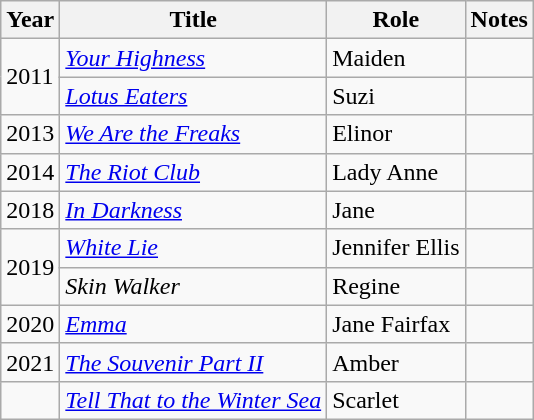<table class="wikitable sortable">
<tr>
<th>Year</th>
<th>Title</th>
<th>Role</th>
<th class="unsortable">Notes</th>
</tr>
<tr>
<td rowspan="2">2011</td>
<td><em><a href='#'>Your Highness</a></em></td>
<td>Maiden</td>
<td></td>
</tr>
<tr>
<td><em><a href='#'>Lotus Eaters</a></em></td>
<td>Suzi</td>
<td></td>
</tr>
<tr>
<td>2013</td>
<td><em><a href='#'>We Are the Freaks</a></em></td>
<td>Elinor</td>
<td></td>
</tr>
<tr>
<td>2014</td>
<td><em><a href='#'>The Riot Club</a></em></td>
<td>Lady Anne</td>
<td></td>
</tr>
<tr>
<td>2018</td>
<td><em><a href='#'>In Darkness</a></em></td>
<td>Jane</td>
<td></td>
</tr>
<tr>
<td rowspan="2">2019</td>
<td><em><a href='#'>White Lie</a></em></td>
<td>Jennifer Ellis</td>
<td></td>
</tr>
<tr>
<td><em>Skin Walker</em></td>
<td>Regine</td>
<td></td>
</tr>
<tr>
<td>2020</td>
<td><em><a href='#'>Emma</a></em></td>
<td>Jane Fairfax</td>
<td></td>
</tr>
<tr>
<td>2021</td>
<td><em><a href='#'>The Souvenir Part II</a></em></td>
<td>Amber</td>
<td></td>
</tr>
<tr>
<td></td>
<td><em><a href='#'>Tell That to the Winter Sea</a></em></td>
<td>Scarlet</td>
<td></td>
</tr>
</table>
